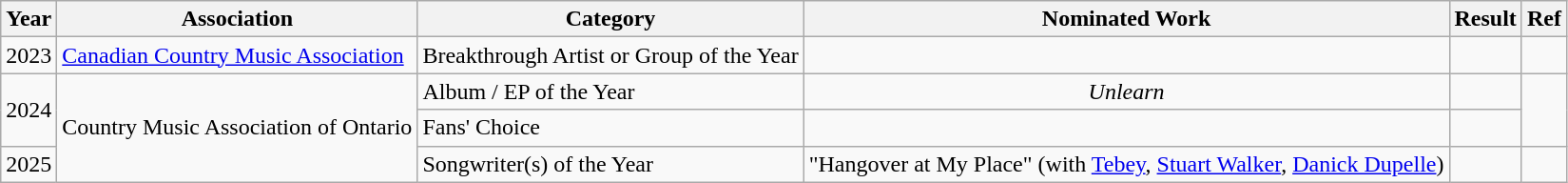<table class="wikitable">
<tr>
<th>Year</th>
<th>Association</th>
<th>Category</th>
<th>Nominated Work</th>
<th>Result</th>
<th>Ref</th>
</tr>
<tr>
<td>2023</td>
<td><a href='#'>Canadian Country Music Association</a></td>
<td>Breakthrough Artist or Group of the Year</td>
<td></td>
<td></td>
<td></td>
</tr>
<tr>
<td rowspan="2">2024</td>
<td rowspan="3">Country Music Association of Ontario</td>
<td>Album / EP of the Year</td>
<td align="center"><em>Unlearn</em></td>
<td></td>
<td rowspan="2"></td>
</tr>
<tr>
<td>Fans' Choice</td>
<td></td>
<td></td>
</tr>
<tr>
<td>2025</td>
<td>Songwriter(s) of the Year</td>
<td>"Hangover at My Place" (with <a href='#'>Tebey</a>, <a href='#'>Stuart Walker</a>, <a href='#'>Danick Dupelle</a>)</td>
<td></td>
<td></td>
</tr>
</table>
